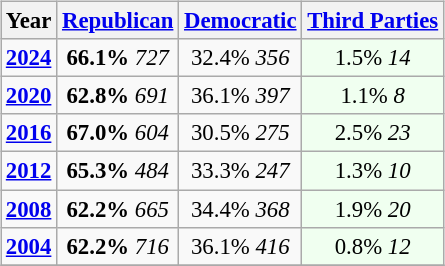<table class="wikitable" style="float:right; font-size:95%;">
<tr>
<th>Year</th>
<th><a href='#'>Republican</a></th>
<th><a href='#'>Democratic</a></th>
<th><a href='#'>Third Parties</a></th>
</tr>
<tr>
<td style="text-align:center;" ><strong><a href='#'>2024</a></strong></td>
<td style="text-align:center;" ><strong>66.1%</strong> <em>727</em></td>
<td style="text-align:center;" >32.4%  <em>356</em></td>
<td style="text-align:center; background:honeyDew;">1.5% <em>14</em></td>
</tr>
<tr>
<td style="text-align:center;" ><strong><a href='#'>2020</a></strong></td>
<td style="text-align:center;" ><strong>62.8%</strong> <em>691</em></td>
<td style="text-align:center;" >36.1%  <em>397</em></td>
<td style="text-align:center; background:honeyDew;">1.1% <em>8</em></td>
</tr>
<tr>
<td style="text-align:center;" ><strong><a href='#'>2016</a></strong></td>
<td style="text-align:center;" ><strong>67.0%</strong> <em>604</em></td>
<td style="text-align:center;" >30.5% <em>275</em></td>
<td style="text-align:center; background:honeyDew;">2.5% <em>23</em></td>
</tr>
<tr>
<td style="text-align:center;" ><strong><a href='#'>2012</a></strong></td>
<td style="text-align:center;" ><strong>65.3%</strong> <em>484</em></td>
<td style="text-align:center;" >33.3%  <em>247</em></td>
<td style="text-align:center; background:honeyDew;">1.3% <em>10</em></td>
</tr>
<tr>
<td style="text-align:center;" ><strong><a href='#'>2008</a></strong></td>
<td style="text-align:center;" ><strong>62.2%</strong> <em>665</em></td>
<td style="text-align:center;" >34.4%  <em>368</em></td>
<td style="text-align:center; background:honeyDew;">1.9% <em>20</em></td>
</tr>
<tr>
<td style="text-align:center;" ><strong><a href='#'>2004</a></strong></td>
<td style="text-align:center;" ><strong>62.2%</strong> <em>716</em></td>
<td style="text-align:center;" >36.1%   <em>416</em></td>
<td style="text-align:center; background:honeyDew;">0.8% <em>12</em></td>
</tr>
<tr>
</tr>
</table>
